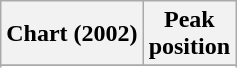<table class="wikitable sortable plainrowheaders" style="text-align:center">
<tr>
<th scope="col">Chart (2002)</th>
<th scope="col">Peak<br>position</th>
</tr>
<tr>
</tr>
<tr>
</tr>
<tr>
</tr>
</table>
